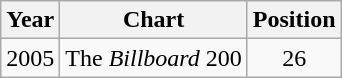<table class="wikitable">
<tr>
<th>Year</th>
<th>Chart</th>
<th>Position</th>
</tr>
<tr>
<td>2005</td>
<td>The <em>Billboard</em> 200</td>
<td align="center">26</td>
</tr>
</table>
